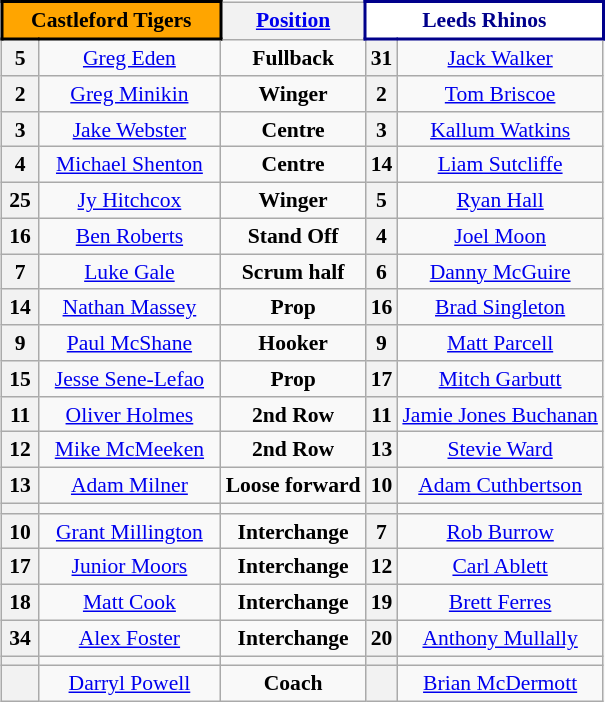<table class="wikitable" style="float:right; font-size:90%;">
<tr>
<th colspan="2"  style="width:138px; background:orange; color:black; border:2px solid black;">Castleford Tigers</th>
<th><a href='#'>Position</a></th>
<th colspan="2"  style="width:138px; background:white; color:darkblue; border:2px solid darkblue;">Leeds Rhinos</th>
</tr>
<tr style="text-align:center;">
<th>5</th>
<td> <a href='#'>Greg Eden</a></td>
<td><strong>Fullback</strong></td>
<th>31</th>
<td> <a href='#'>Jack Walker</a></td>
</tr>
<tr style="text-align:center;">
<th>2</th>
<td> <a href='#'>Greg Minikin</a></td>
<td><strong>Winger</strong></td>
<th>2</th>
<td> <a href='#'>Tom Briscoe</a></td>
</tr>
<tr style="text-align:center;">
<th>3</th>
<td> <a href='#'>Jake Webster</a></td>
<td><strong>Centre</strong></td>
<th>3</th>
<td> <a href='#'>Kallum Watkins</a></td>
</tr>
<tr style="text-align:center;">
<th>4</th>
<td> <a href='#'>Michael Shenton</a></td>
<td><strong>Centre</strong></td>
<th>14</th>
<td> <a href='#'>Liam Sutcliffe</a></td>
</tr>
<tr style="text-align:center;">
<th>25</th>
<td> <a href='#'>Jy Hitchcox</a></td>
<td><strong>Winger</strong></td>
<th>5</th>
<td> <a href='#'>Ryan Hall</a></td>
</tr>
<tr style="text-align:center;">
<th>16</th>
<td> <a href='#'>Ben Roberts</a></td>
<td><strong>Stand Off</strong></td>
<th>4</th>
<td> <a href='#'>Joel Moon</a></td>
</tr>
<tr style="text-align:center;">
<th>7</th>
<td> <a href='#'>Luke Gale</a></td>
<td><strong>Scrum half</strong></td>
<th>6</th>
<td> <a href='#'>Danny McGuire</a></td>
</tr>
<tr style="text-align:center;">
<th>14</th>
<td> <a href='#'>Nathan Massey</a></td>
<td><strong>Prop</strong></td>
<th>16</th>
<td> <a href='#'>Brad Singleton</a></td>
</tr>
<tr style="text-align:center;">
<th>9</th>
<td> <a href='#'>Paul McShane</a></td>
<td><strong>Hooker</strong></td>
<th>9</th>
<td> <a href='#'>Matt Parcell</a></td>
</tr>
<tr style="text-align:center;">
<th>15</th>
<td> <a href='#'>Jesse Sene-Lefao</a></td>
<td><strong>Prop</strong></td>
<th>17</th>
<td> <a href='#'>Mitch Garbutt</a></td>
</tr>
<tr style="text-align:center;">
<th>11</th>
<td> <a href='#'>Oliver Holmes</a></td>
<td><strong>2nd Row</strong></td>
<th>11</th>
<td> <a href='#'>Jamie Jones Buchanan</a></td>
</tr>
<tr style="text-align:center;">
<th>12</th>
<td> <a href='#'>Mike McMeeken</a></td>
<td><strong>2nd Row</strong></td>
<th>13</th>
<td> <a href='#'>Stevie Ward</a></td>
</tr>
<tr style="text-align:center;">
<th>13</th>
<td> <a href='#'>Adam Milner</a></td>
<td><strong>Loose forward</strong></td>
<th>10</th>
<td> <a href='#'>Adam Cuthbertson</a></td>
</tr>
<tr style="text-align:center;">
<th></th>
<td></td>
<td></td>
<th></th>
<td></td>
</tr>
<tr style="text-align:center;">
<th>10</th>
<td> <a href='#'>Grant Millington</a></td>
<td><strong>Interchange</strong></td>
<th>7</th>
<td> <a href='#'>Rob Burrow</a></td>
</tr>
<tr style="text-align:center;">
<th>17</th>
<td> <a href='#'>Junior Moors</a></td>
<td><strong>Interchange</strong></td>
<th>12</th>
<td> <a href='#'>Carl Ablett</a></td>
</tr>
<tr style="text-align:center;">
<th>18</th>
<td> <a href='#'>Matt Cook</a></td>
<td><strong>Interchange</strong></td>
<th>19</th>
<td> <a href='#'>Brett Ferres</a></td>
</tr>
<tr style="text-align:center;">
<th>34</th>
<td> <a href='#'>Alex Foster</a></td>
<td><strong>Interchange</strong></td>
<th>20</th>
<td> <a href='#'>Anthony Mullally</a></td>
</tr>
<tr style="text-align:center;">
<th></th>
<td></td>
<td></td>
<th></th>
<td></td>
</tr>
<tr style="text-align:center;">
<th></th>
<td> <a href='#'>Darryl Powell</a></td>
<td><strong>Coach</strong></td>
<th></th>
<td> <a href='#'>Brian McDermott</a></td>
</tr>
</table>
